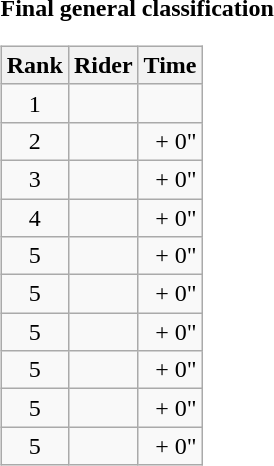<table>
<tr>
<td><strong>Final general classification</strong><br><table class="wikitable">
<tr>
<th scope="col">Rank</th>
<th scope="col">Rider</th>
<th scope="col">Time</th>
</tr>
<tr>
<td style="text-align:center;">1</td>
<td></td>
<td style="text-align:right;"></td>
</tr>
<tr>
<td style="text-align:center;">2</td>
<td></td>
<td style="text-align:right;">+ 0"</td>
</tr>
<tr>
<td style="text-align:center;">3</td>
<td></td>
<td style="text-align:right;">+ 0"</td>
</tr>
<tr>
<td style="text-align:center;">4</td>
<td></td>
<td style="text-align:right;">+ 0"</td>
</tr>
<tr>
<td style="text-align:center;">5</td>
<td></td>
<td style="text-align:right;">+ 0"</td>
</tr>
<tr>
<td style="text-align:center;">5</td>
<td></td>
<td style="text-align:right;">+ 0"</td>
</tr>
<tr>
<td style="text-align:center;">5</td>
<td></td>
<td style="text-align:right;">+ 0"</td>
</tr>
<tr>
<td style="text-align:center;">5</td>
<td></td>
<td style="text-align:right;">+ 0"</td>
</tr>
<tr>
<td style="text-align:center;">5</td>
<td></td>
<td style="text-align:right;">+ 0"</td>
</tr>
<tr>
<td style="text-align:center;">5</td>
<td></td>
<td style="text-align:right;">+ 0"</td>
</tr>
</table>
</td>
</tr>
</table>
